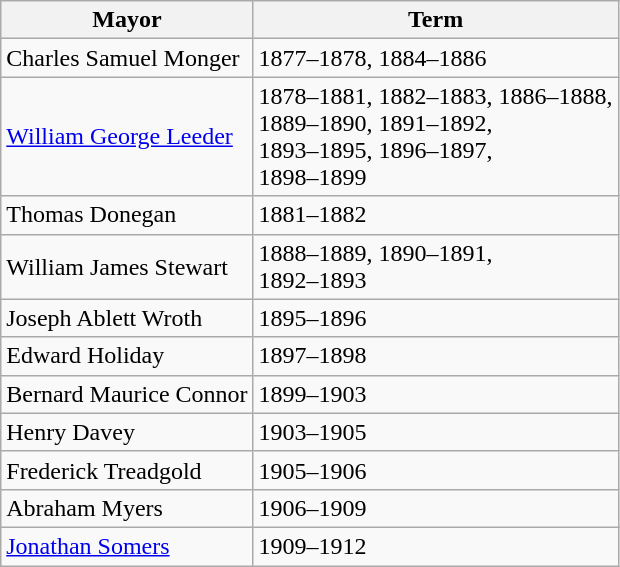<table class="wikitable">
<tr>
<th>Mayor</th>
<th>Term</th>
</tr>
<tr>
<td>Charles Samuel Monger</td>
<td>1877–1878, 1884–1886</td>
</tr>
<tr>
<td><a href='#'>William George Leeder</a></td>
<td>1878–1881, 1882–1883, 1886–1888,<br>1889–1890, 1891–1892,<br>1893–1895, 1896–1897,<br>1898–1899</td>
</tr>
<tr>
<td>Thomas Donegan</td>
<td>1881–1882</td>
</tr>
<tr>
<td>William James Stewart</td>
<td>1888–1889, 1890–1891,<br>1892–1893</td>
</tr>
<tr>
<td>Joseph Ablett Wroth</td>
<td>1895–1896</td>
</tr>
<tr>
<td>Edward Holiday</td>
<td>1897–1898</td>
</tr>
<tr>
<td>Bernard Maurice Connor</td>
<td>1899–1903</td>
</tr>
<tr>
<td>Henry Davey</td>
<td>1903–1905</td>
</tr>
<tr>
<td>Frederick Treadgold</td>
<td>1905–1906</td>
</tr>
<tr>
<td>Abraham Myers</td>
<td>1906–1909</td>
</tr>
<tr>
<td><a href='#'>Jonathan Somers</a></td>
<td>1909–1912</td>
</tr>
</table>
